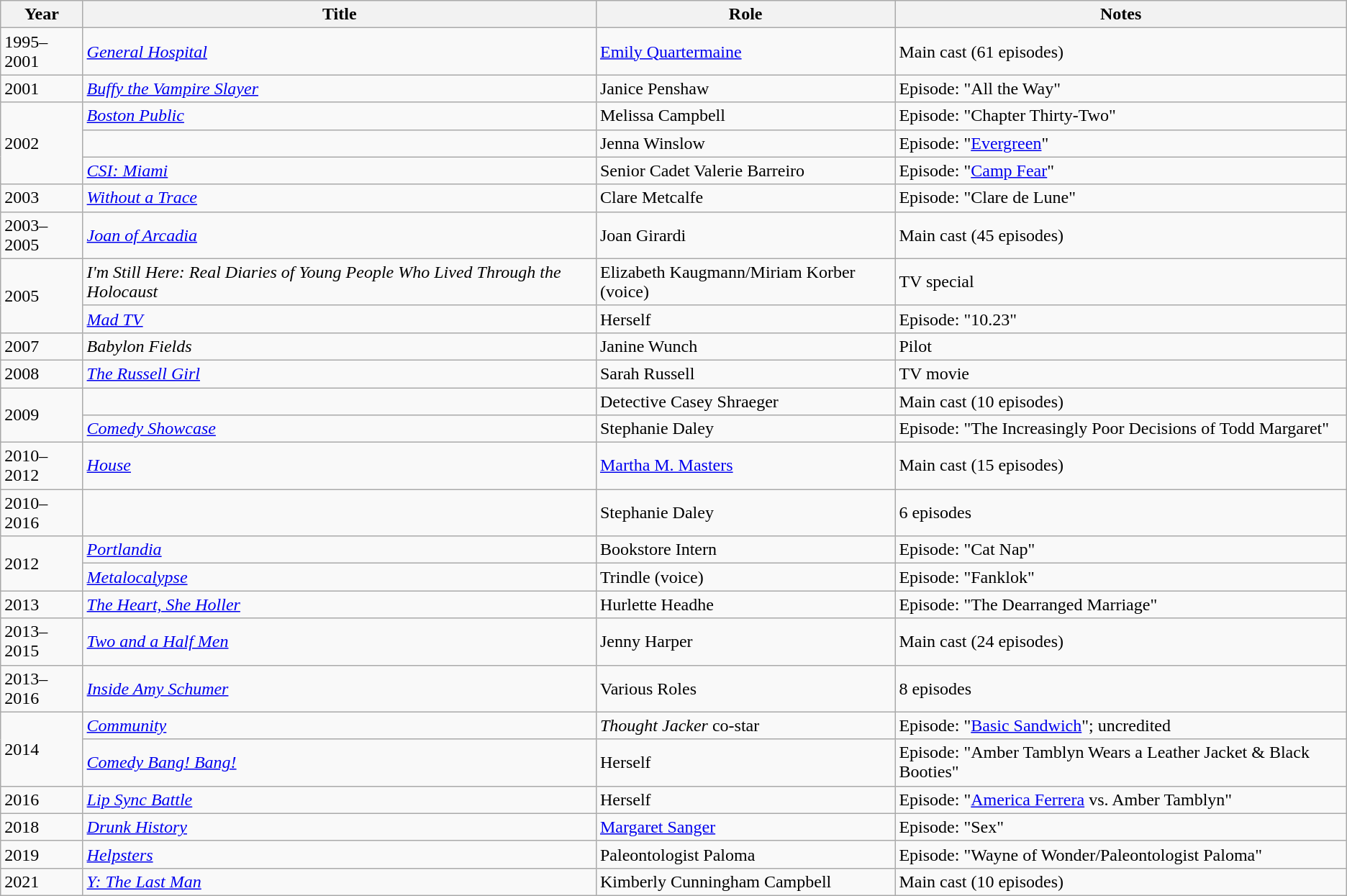<table class="wikitable sortable">
<tr>
<th>Year</th>
<th>Title</th>
<th>Role</th>
<th class="unsortable">Notes</th>
</tr>
<tr>
<td>1995–2001</td>
<td><em><a href='#'>General Hospital</a></em></td>
<td><a href='#'>Emily Quartermaine</a></td>
<td>Main cast (61 episodes)</td>
</tr>
<tr>
<td>2001</td>
<td><em><a href='#'>Buffy the Vampire Slayer</a></em></td>
<td>Janice Penshaw</td>
<td>Episode: "All the Way"</td>
</tr>
<tr>
<td rowspan="3">2002</td>
<td><em><a href='#'>Boston Public</a></em></td>
<td>Melissa Campbell</td>
<td>Episode: "Chapter Thirty-Two"</td>
</tr>
<tr>
<td><em></em></td>
<td>Jenna Winslow</td>
<td>Episode: "<a href='#'>Evergreen</a>"</td>
</tr>
<tr>
<td><em><a href='#'>CSI: Miami</a></em></td>
<td>Senior Cadet Valerie Barreiro</td>
<td>Episode: "<a href='#'>Camp Fear</a>"</td>
</tr>
<tr>
<td>2003</td>
<td><em><a href='#'>Without a Trace</a></em></td>
<td>Clare Metcalfe</td>
<td>Episode: "Clare de Lune"</td>
</tr>
<tr>
<td>2003–2005</td>
<td><em><a href='#'>Joan of Arcadia</a></em></td>
<td>Joan Girardi</td>
<td>Main cast (45 episodes)</td>
</tr>
<tr>
<td rowspan="2">2005</td>
<td><em>I'm Still Here: Real Diaries of Young People Who Lived Through the Holocaust</em></td>
<td>Elizabeth Kaugmann/Miriam Korber (voice)</td>
<td>TV special</td>
</tr>
<tr>
<td><em><a href='#'>Mad TV</a></em></td>
<td>Herself</td>
<td>Episode: "10.23"</td>
</tr>
<tr>
<td>2007</td>
<td><em>Babylon Fields</em></td>
<td>Janine Wunch</td>
<td>Pilot</td>
</tr>
<tr>
<td>2008</td>
<td><em><a href='#'>The Russell Girl</a></em></td>
<td>Sarah Russell</td>
<td>TV movie</td>
</tr>
<tr>
<td rowspan="2">2009</td>
<td><em></em></td>
<td>Detective Casey Shraeger</td>
<td>Main cast (10 episodes)</td>
</tr>
<tr>
<td><em><a href='#'>Comedy Showcase</a></em></td>
<td>Stephanie Daley</td>
<td>Episode: "The Increasingly Poor Decisions of Todd Margaret"</td>
</tr>
<tr>
<td>2010–2012</td>
<td><em><a href='#'>House</a></em></td>
<td><a href='#'>Martha M. Masters</a></td>
<td>Main cast (15 episodes)</td>
</tr>
<tr>
<td>2010–2016</td>
<td><em></em></td>
<td>Stephanie Daley</td>
<td>6 episodes</td>
</tr>
<tr>
<td rowspan="2">2012</td>
<td><em><a href='#'>Portlandia</a></em></td>
<td>Bookstore Intern</td>
<td>Episode: "Cat Nap"</td>
</tr>
<tr>
<td><em><a href='#'>Metalocalypse</a></em></td>
<td>Trindle (voice)</td>
<td>Episode: "Fanklok"</td>
</tr>
<tr>
<td>2013</td>
<td><em><a href='#'>The Heart, She Holler</a></em></td>
<td>Hurlette Headhe</td>
<td>Episode: "The Dearranged Marriage"</td>
</tr>
<tr>
<td>2013–2015</td>
<td><em><a href='#'>Two and a Half Men</a></em></td>
<td>Jenny Harper</td>
<td>Main cast (24 episodes)</td>
</tr>
<tr>
<td>2013–2016</td>
<td><em><a href='#'>Inside Amy Schumer</a></em></td>
<td>Various Roles</td>
<td>8 episodes</td>
</tr>
<tr>
<td rowspan="2">2014</td>
<td><em><a href='#'>Community</a></em></td>
<td><em>Thought Jacker</em> co-star</td>
<td>Episode: "<a href='#'>Basic Sandwich</a>"; uncredited</td>
</tr>
<tr>
<td><em><a href='#'>Comedy Bang! Bang!</a></em></td>
<td>Herself</td>
<td>Episode: "Amber Tamblyn Wears a Leather Jacket & Black Booties"</td>
</tr>
<tr>
<td>2016</td>
<td><em><a href='#'>Lip Sync Battle</a></em></td>
<td>Herself</td>
<td>Episode: "<a href='#'>America Ferrera</a> vs. Amber Tamblyn"</td>
</tr>
<tr>
<td>2018</td>
<td><em><a href='#'>Drunk History</a></em></td>
<td><a href='#'>Margaret Sanger</a></td>
<td>Episode: "Sex"</td>
</tr>
<tr>
<td>2019</td>
<td><em><a href='#'>Helpsters</a></em></td>
<td>Paleontologist Paloma</td>
<td>Episode: "Wayne of Wonder/Paleontologist Paloma"</td>
</tr>
<tr>
<td>2021</td>
<td><em><a href='#'>Y: The Last Man</a></em></td>
<td>Kimberly Cunningham Campbell</td>
<td>Main cast (10 episodes)</td>
</tr>
</table>
